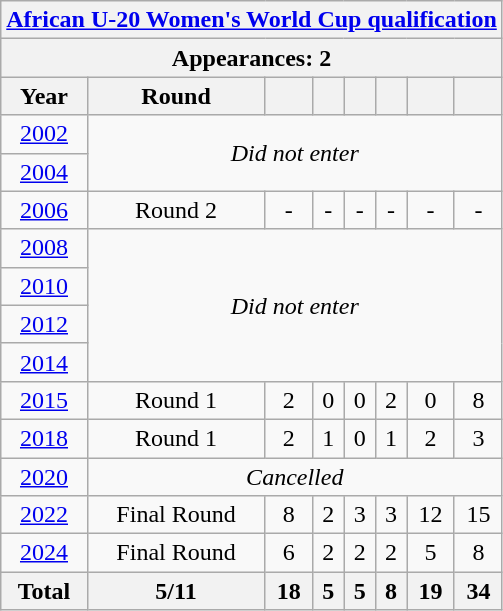<table class="wikitable" style="text-align: center;">
<tr>
<th colspan=8><a href='#'>African U-20 Women's World Cup qualification</a></th>
</tr>
<tr>
<th colspan=8>Appearances: 2</th>
</tr>
<tr>
<th>Year</th>
<th>Round</th>
<th></th>
<th></th>
<th></th>
<th></th>
<th></th>
<th></th>
</tr>
<tr>
<td><a href='#'>2002</a></td>
<td colspan=7 rowspan=2><em>Did not enter</em></td>
</tr>
<tr>
<td><a href='#'>2004</a></td>
</tr>
<tr>
<td><a href='#'>2006</a></td>
<td>Round 2</td>
<td>-</td>
<td>-</td>
<td>-</td>
<td>-</td>
<td>-</td>
<td>-</td>
</tr>
<tr>
<td><a href='#'>2008</a></td>
<td colspan=7 rowspan=4><em>Did not enter</em></td>
</tr>
<tr>
<td><a href='#'>2010</a></td>
</tr>
<tr>
<td><a href='#'>2012</a></td>
</tr>
<tr>
<td><a href='#'>2014</a></td>
</tr>
<tr>
<td><a href='#'>2015</a></td>
<td>Round 1</td>
<td>2</td>
<td>0</td>
<td>0</td>
<td>2</td>
<td>0</td>
<td>8</td>
</tr>
<tr>
<td><a href='#'>2018</a></td>
<td>Round 1</td>
<td>2</td>
<td>1</td>
<td>0</td>
<td>1</td>
<td>2</td>
<td>3</td>
</tr>
<tr>
<td><a href='#'>2020</a></td>
<td colspan=7><em>Cancelled</em></td>
</tr>
<tr>
<td><a href='#'>2022</a></td>
<td>Final Round</td>
<td>8</td>
<td>2</td>
<td>3</td>
<td>3</td>
<td>12</td>
<td>15</td>
</tr>
<tr>
<td><a href='#'>2024</a></td>
<td>Final Round</td>
<td>6</td>
<td>2</td>
<td>2</td>
<td>2</td>
<td>5</td>
<td>8</td>
</tr>
<tr>
<th>Total</th>
<th>5/11</th>
<th>18</th>
<th>5</th>
<th>5</th>
<th>8</th>
<th>19</th>
<th>34</th>
</tr>
</table>
